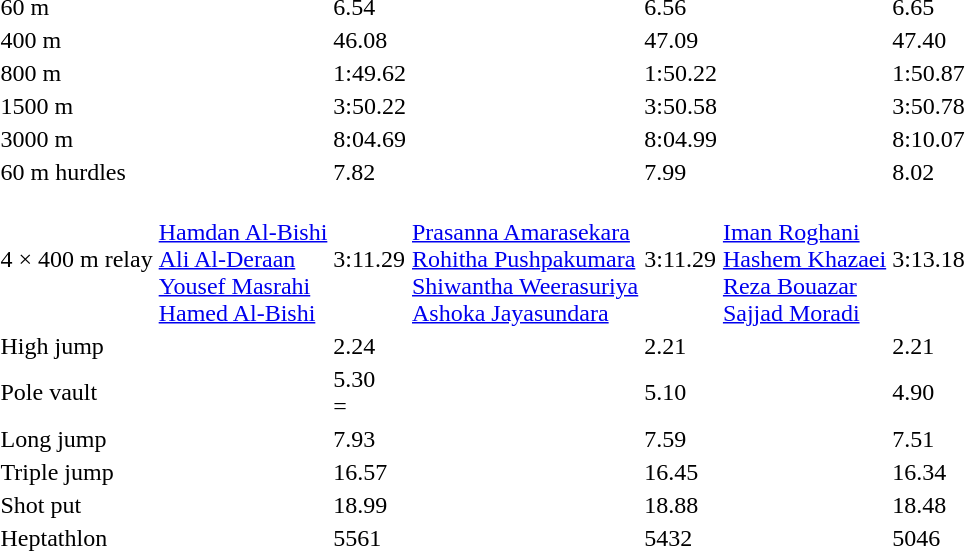<table>
<tr>
<td>60 m</td>
<td></td>
<td>6.54<br></td>
<td></td>
<td>6.56</td>
<td></td>
<td>6.65</td>
</tr>
<tr>
<td>400 m</td>
<td></td>
<td>46.08<br></td>
<td></td>
<td>47.09</td>
<td></td>
<td>47.40</td>
</tr>
<tr>
<td>800 m</td>
<td></td>
<td>1:49.62<br></td>
<td></td>
<td>1:50.22</td>
<td></td>
<td>1:50.87</td>
</tr>
<tr>
<td>1500 m</td>
<td></td>
<td>3:50.22<br></td>
<td></td>
<td>3:50.58</td>
<td></td>
<td>3:50.78</td>
</tr>
<tr>
<td>3000 m</td>
<td></td>
<td>8:04.69<br></td>
<td></td>
<td>8:04.99</td>
<td></td>
<td>8:10.07</td>
</tr>
<tr>
<td>60 m hurdles</td>
<td></td>
<td>7.82</td>
<td></td>
<td>7.99</td>
<td></td>
<td>8.02</td>
</tr>
<tr>
<td>4 × 400 m relay</td>
<td><br><a href='#'>Hamdan Al-Bishi</a><br><a href='#'>Ali Al-Deraan</a><br><a href='#'>Yousef Masrahi</a><br><a href='#'>Hamed Al-Bishi</a></td>
<td>3:11.29<br></td>
<td><br><a href='#'>Prasanna Amarasekara</a><br><a href='#'>Rohitha Pushpakumara</a><br><a href='#'>Shiwantha Weerasuriya</a><br><a href='#'>Ashoka Jayasundara</a></td>
<td>3:11.29<br></td>
<td><br><a href='#'>Iman Roghani</a><br><a href='#'>Hashem Khazaei</a><br><a href='#'>Reza Bouazar</a><br><a href='#'>Sajjad Moradi</a></td>
<td>3:13.18</td>
</tr>
<tr>
<td>High jump</td>
<td></td>
<td>2.24<br></td>
<td></td>
<td>2.21</td>
<td></td>
<td>2.21</td>
</tr>
<tr>
<td>Pole vault</td>
<td></td>
<td>5.30<br>=</td>
<td></td>
<td>5.10</td>
<td></td>
<td>4.90</td>
</tr>
<tr>
<td>Long jump</td>
<td></td>
<td>7.93<br></td>
<td></td>
<td>7.59</td>
<td></td>
<td>7.51</td>
</tr>
<tr>
<td>Triple jump</td>
<td></td>
<td>16.57<br></td>
<td></td>
<td>16.45</td>
<td></td>
<td>16.34</td>
</tr>
<tr>
<td>Shot put</td>
<td></td>
<td>18.99<br></td>
<td></td>
<td>18.88</td>
<td></td>
<td>18.48</td>
</tr>
<tr>
<td>Heptathlon</td>
<td></td>
<td>5561<br></td>
<td></td>
<td>5432</td>
<td></td>
<td>5046</td>
</tr>
</table>
